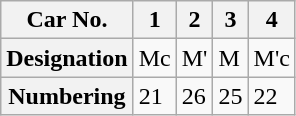<table class="wikitable">
<tr>
<th>Car No.</th>
<th>1</th>
<th>2</th>
<th>3</th>
<th>4</th>
</tr>
<tr>
<th>Designation</th>
<td>Mc</td>
<td>M'</td>
<td>M</td>
<td>M'c</td>
</tr>
<tr>
<th>Numbering</th>
<td>21</td>
<td>26</td>
<td>25</td>
<td>22</td>
</tr>
</table>
